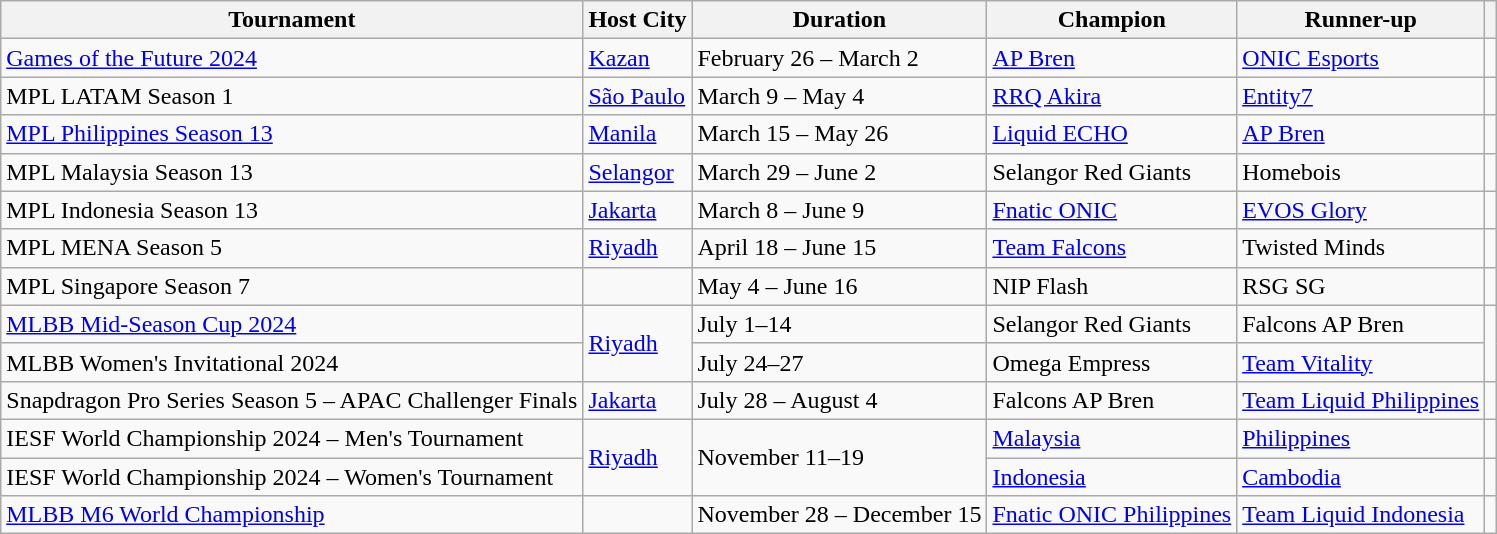<table class="wikitable">
<tr>
<th>Tournament</th>
<th>Host City</th>
<th>Duration</th>
<th>Champion</th>
<th>Runner-up</th>
<th></th>
</tr>
<tr>
<td><a href='#'>Games of the Future 2024</a></td>
<td> <a href='#'>Kazan</a></td>
<td>February 26 – March 2</td>
<td><a href='#'>AP Bren</a></td>
<td><a href='#'>ONIC Esports</a></td>
<td></td>
</tr>
<tr>
<td>MPL LATAM Season 1</td>
<td> <a href='#'>São Paulo</a></td>
<td>March 9 – May 4</td>
<td><a href='#'>RRQ Akira</a></td>
<td><a href='#'>Entity7</a></td>
<td></td>
</tr>
<tr>
<td><a href='#'>MPL Philippines Season 13</a></td>
<td> <a href='#'>Manila</a></td>
<td>March 15 – May 26</td>
<td><a href='#'>Liquid ECHO</a></td>
<td><a href='#'>AP Bren</a></td>
<td></td>
</tr>
<tr>
<td>MPL Malaysia Season 13</td>
<td> <a href='#'>Selangor</a></td>
<td>March 29 – June 2</td>
<td>Selangor Red Giants</td>
<td>Homebois</td>
<td></td>
</tr>
<tr>
<td>MPL Indonesia Season 13</td>
<td> <a href='#'>Jakarta</a></td>
<td>March 8 – June 9</td>
<td><a href='#'>Fnatic ONIC</a></td>
<td><a href='#'>EVOS Glory</a></td>
<td></td>
</tr>
<tr>
<td>MPL MENA Season 5</td>
<td> <a href='#'>Riyadh</a></td>
<td>April 18 – June 15</td>
<td><a href='#'>Team Falcons</a></td>
<td>Twisted Minds</td>
<td></td>
</tr>
<tr>
<td>MPL Singapore Season 7</td>
<td></td>
<td>May 4 – June 16</td>
<td>NIP Flash</td>
<td>RSG SG</td>
<td></td>
</tr>
<tr>
<td><a href='#'>MLBB Mid-Season Cup 2024</a></td>
<td rowspan=2> <a href='#'>Riyadh</a></td>
<td>July 1–14</td>
<td>Selangor Red Giants</td>
<td>Falcons AP Bren</td>
<td rowspan="2"></td>
</tr>
<tr>
<td>MLBB Women's Invitational 2024</td>
<td>July 24–27</td>
<td>Omega Empress</td>
<td><a href='#'>Team Vitality</a></td>
</tr>
<tr>
<td>Snapdragon Pro Series Season 5 – APAC Challenger Finals</td>
<td> <a href='#'>Jakarta</a></td>
<td>July 28 – August 4</td>
<td>Falcons AP Bren</td>
<td><a href='#'>Team Liquid Philippines</a></td>
<td></td>
</tr>
<tr>
<td>IESF World Championship 2024 – Men's Tournament</td>
<td rowspan=2> <a href='#'>Riyadh</a></td>
<td rowspan=2>November 11–19</td>
<td><a href='#'>Malaysia</a></td>
<td><a href='#'>Philippines</a></td>
<td></td>
</tr>
<tr>
<td>IESF World Championship 2024 – Women's Tournament</td>
<td><a href='#'>Indonesia</a></td>
<td><a href='#'>Cambodia</a></td>
<td></td>
</tr>
<tr>
<td><a href='#'>MLBB M6 World Championship</a></td>
<td></td>
<td>November 28 – December 15</td>
<td><a href='#'>Fnatic ONIC Philippines</a></td>
<td><a href='#'>Team Liquid Indonesia</a></td>
<td></td>
</tr>
</table>
